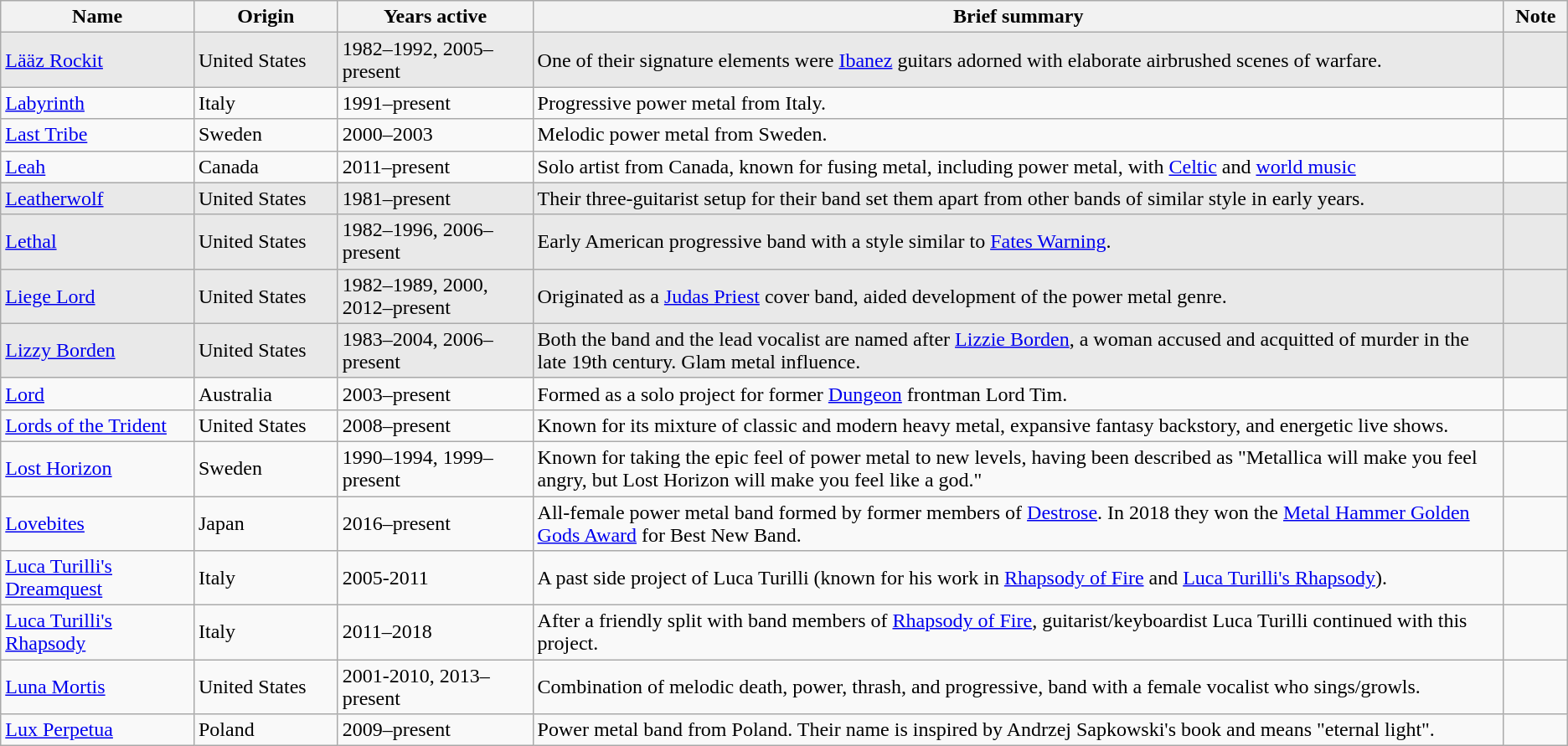<table class= "wikitable sortable sticky-header-multi">
<tr>
<th style="width:11em">Name</th>
<th style="width:8em">Origin</th>
<th style="width:12em">Years active</th>
<th style="width:65em">Brief summary</th>
<th style="width:3em">Note</th>
</tr>
<tr style="background:#e9e9e9;">
<td><a href='#'>Lääz Rockit</a></td>
<td>United States</td>
<td>1982–1992, 2005–present</td>
<td>One of their signature elements were <a href='#'>Ibanez</a> guitars adorned with elaborate airbrushed scenes of warfare.</td>
<td></td>
</tr>
<tr>
<td><a href='#'>Labyrinth</a></td>
<td>Italy</td>
<td>1991–present</td>
<td>Progressive power metal from Italy.</td>
<td></td>
</tr>
<tr>
<td><a href='#'>Last Tribe</a></td>
<td>Sweden</td>
<td>2000–2003</td>
<td>Melodic power metal from Sweden.</td>
<td></td>
</tr>
<tr>
<td><a href='#'>Leah</a></td>
<td>Canada</td>
<td>2011–present</td>
<td>Solo artist from Canada, known for fusing metal, including power metal, with <a href='#'>Celtic</a> and <a href='#'>world music</a></td>
<td></td>
</tr>
<tr style="background:#e9e9e9;">
<td><a href='#'>Leatherwolf</a></td>
<td>United States</td>
<td>1981–present</td>
<td>Their three-guitarist setup for their band set them apart from other bands of similar style in early years.</td>
<td></td>
</tr>
<tr style="background:#e9e9e9;">
<td><a href='#'>Lethal</a></td>
<td>United States</td>
<td>1982–1996, 2006–present</td>
<td>Early American progressive band with a style similar to <a href='#'>Fates Warning</a>.</td>
<td></td>
</tr>
<tr style="background:#e9e9e9;">
<td><a href='#'>Liege Lord</a></td>
<td>United States</td>
<td>1982–1989, 2000, 2012–present</td>
<td>Originated as a <a href='#'>Judas Priest</a> cover band, aided development of the power metal genre.</td>
<td></td>
</tr>
<tr style="background:#e9e9e9;">
<td><a href='#'>Lizzy Borden</a></td>
<td>United States</td>
<td>1983–2004, 2006–present</td>
<td>Both the band and the lead vocalist are named after <a href='#'>Lizzie Borden</a>, a woman accused and acquitted of murder in the late 19th century. Glam metal influence.</td>
<td></td>
</tr>
<tr>
<td><a href='#'>Lord</a></td>
<td>Australia</td>
<td>2003–present</td>
<td>Formed as a solo project for former <a href='#'>Dungeon</a> frontman Lord Tim.</td>
<td></td>
</tr>
<tr>
<td><a href='#'>Lords of the Trident</a></td>
<td>United States</td>
<td>2008–present</td>
<td>Known for its mixture of classic and modern heavy metal, expansive fantasy backstory, and energetic live shows.</td>
<td></td>
</tr>
<tr>
<td><a href='#'>Lost Horizon</a></td>
<td>Sweden</td>
<td>1990–1994, 1999–present</td>
<td>Known for taking the epic feel of power metal to new levels, having been described as "Metallica will make you feel angry, but Lost Horizon will make you feel like a god."</td>
<td></td>
</tr>
<tr>
<td><a href='#'>Lovebites</a></td>
<td>Japan</td>
<td>2016–present</td>
<td>All-female power metal band formed by former members of <a href='#'>Destrose</a>. In 2018 they won the <a href='#'>Metal Hammer Golden Gods Award</a> for Best New Band.</td>
<td></td>
</tr>
<tr>
<td><a href='#'>Luca Turilli's Dreamquest</a></td>
<td>Italy</td>
<td>2005-2011</td>
<td>A past side project of Luca Turilli (known for his work in <a href='#'>Rhapsody of Fire</a> and <a href='#'>Luca Turilli's Rhapsody</a>).</td>
<td></td>
</tr>
<tr>
<td><a href='#'>Luca Turilli's Rhapsody</a></td>
<td>Italy</td>
<td>2011–2018</td>
<td>After a friendly split with band members of <a href='#'>Rhapsody of Fire</a>, guitarist/keyboardist Luca Turilli continued with this project.</td>
<td></td>
</tr>
<tr>
<td><a href='#'>Luna Mortis</a></td>
<td>United States</td>
<td>2001-2010, 2013–present</td>
<td>Combination of melodic death, power, thrash, and progressive, band with a female vocalist who sings/growls.</td>
<td></td>
</tr>
<tr>
<td><a href='#'>Lux Perpetua</a></td>
<td>Poland</td>
<td>2009–present</td>
<td>Power metal band from Poland. Their name is inspired by Andrzej Sapkowski's book and means "eternal light".</td>
<td></td>
</tr>
</table>
